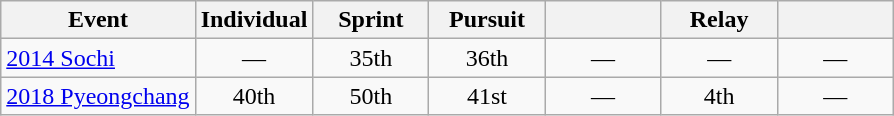<table class="wikitable" style="text-align: center;">
<tr ">
<th>Event</th>
<th style="width:70px;">Individual</th>
<th style="width:70px;">Sprint</th>
<th style="width:70px;">Pursuit</th>
<th style="width:70px;"></th>
<th style="width:70px;">Relay</th>
<th style="width:70px;"></th>
</tr>
<tr>
<td align=left> <a href='#'>2014 Sochi</a></td>
<td>—</td>
<td>35th</td>
<td>36th</td>
<td>—</td>
<td>—</td>
<td>—</td>
</tr>
<tr>
<td align=left> <a href='#'>2018 Pyeongchang</a></td>
<td>40th</td>
<td>50th</td>
<td>41st</td>
<td>—</td>
<td>4th</td>
<td>—</td>
</tr>
</table>
